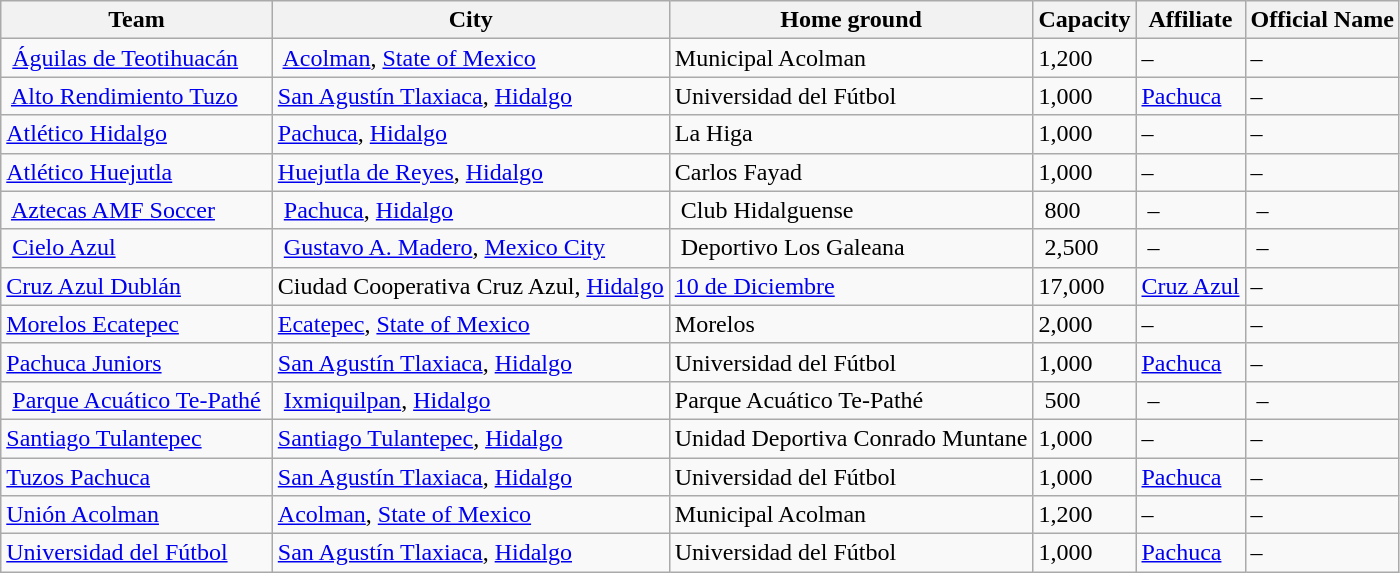<table class="wikitable sortable">
<tr>
<th>Team</th>
<th>City</th>
<th>Home ground</th>
<th>Capacity</th>
<th>Affiliate</th>
<th>Official Name</th>
</tr>
<tr>
<td> <a href='#'>Águilas de Teotihuacán</a></td>
<td> <a href='#'>Acolman</a>, <a href='#'>State of Mexico</a></td>
<td>Municipal Acolman</td>
<td>1,200</td>
<td>–</td>
<td>–</td>
</tr>
<tr>
<td> <a href='#'>Alto Rendimiento Tuzo</a></td>
<td><a href='#'>San Agustín Tlaxiaca</a>, <a href='#'>Hidalgo</a></td>
<td>Universidad del Fútbol</td>
<td>1,000</td>
<td><a href='#'>Pachuca</a></td>
<td>–</td>
</tr>
<tr>
<td><a href='#'>Atlético Hidalgo</a></td>
<td><a href='#'>Pachuca</a>, <a href='#'>Hidalgo</a></td>
<td>La Higa</td>
<td>1,000</td>
<td>–</td>
<td>–</td>
</tr>
<tr>
<td><a href='#'>Atlético Huejutla</a></td>
<td><a href='#'>Huejutla de Reyes</a>, <a href='#'>Hidalgo</a></td>
<td>Carlos Fayad</td>
<td>1,000</td>
<td>–</td>
<td>–</td>
</tr>
<tr>
<td> <a href='#'>Aztecas AMF Soccer</a> </td>
<td> <a href='#'>Pachuca</a>, <a href='#'>Hidalgo</a> </td>
<td> Club Hidalguense</td>
<td> 800</td>
<td> – </td>
<td> –</td>
</tr>
<tr>
<td> <a href='#'>Cielo Azul</a> </td>
<td> <a href='#'>Gustavo A. Madero</a>, <a href='#'>Mexico City</a> </td>
<td> Deportivo Los Galeana</td>
<td> 2,500</td>
<td> – </td>
<td> –</td>
</tr>
<tr>
<td><a href='#'>Cruz Azul Dublán</a></td>
<td>Ciudad Cooperativa Cruz Azul, <a href='#'>Hidalgo</a></td>
<td><a href='#'>10 de Diciembre</a></td>
<td>17,000</td>
<td><a href='#'>Cruz Azul</a></td>
<td>–</td>
</tr>
<tr>
<td><a href='#'>Morelos Ecatepec</a></td>
<td><a href='#'>Ecatepec</a>, <a href='#'>State of Mexico</a></td>
<td>Morelos</td>
<td>2,000</td>
<td>–</td>
<td>–</td>
</tr>
<tr>
<td><a href='#'>Pachuca Juniors</a></td>
<td><a href='#'>San Agustín Tlaxiaca</a>, <a href='#'>Hidalgo</a></td>
<td>Universidad del Fútbol</td>
<td>1,000</td>
<td><a href='#'>Pachuca</a></td>
<td>–</td>
</tr>
<tr>
<td> <a href='#'>Parque Acuático Te-Pathé</a> </td>
<td> <a href='#'>Ixmiquilpan</a>, <a href='#'>Hidalgo</a> </td>
<td>Parque Acuático Te-Pathé</td>
<td> 500</td>
<td> – </td>
<td> –</td>
</tr>
<tr>
<td><a href='#'>Santiago Tulantepec</a></td>
<td><a href='#'>Santiago Tulantepec</a>, <a href='#'>Hidalgo</a></td>
<td>Unidad Deportiva Conrado Muntane</td>
<td>1,000</td>
<td>–</td>
<td>–</td>
</tr>
<tr>
<td><a href='#'>Tuzos Pachuca</a></td>
<td><a href='#'>San Agustín Tlaxiaca</a>, <a href='#'>Hidalgo</a></td>
<td>Universidad del Fútbol</td>
<td>1,000</td>
<td><a href='#'>Pachuca</a></td>
<td>–</td>
</tr>
<tr>
<td><a href='#'>Unión Acolman</a></td>
<td><a href='#'>Acolman</a>, <a href='#'>State of Mexico</a></td>
<td>Municipal Acolman</td>
<td>1,200</td>
<td>–</td>
<td>–</td>
</tr>
<tr>
<td><a href='#'>Universidad del Fútbol</a></td>
<td><a href='#'>San Agustín Tlaxiaca</a>, <a href='#'>Hidalgo</a></td>
<td>Universidad del Fútbol</td>
<td>1,000</td>
<td><a href='#'>Pachuca</a></td>
<td>–</td>
</tr>
</table>
